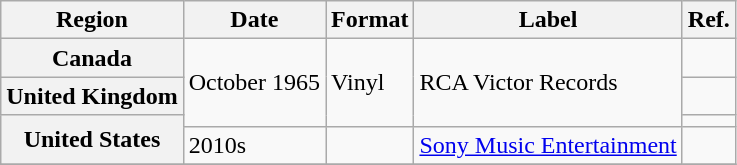<table class="wikitable plainrowheaders">
<tr>
<th scope="col">Region</th>
<th scope="col">Date</th>
<th scope="col">Format</th>
<th scope="col">Label</th>
<th scope="col">Ref.</th>
</tr>
<tr>
<th scope="row">Canada</th>
<td rowspan="3">October 1965</td>
<td rowspan="3">Vinyl</td>
<td rowspan="3">RCA Victor Records</td>
<td></td>
</tr>
<tr>
<th scope="row">United Kingdom</th>
<td></td>
</tr>
<tr>
<th scope="row" rowspan="2">United States</th>
<td></td>
</tr>
<tr>
<td>2010s</td>
<td></td>
<td><a href='#'>Sony Music Entertainment</a></td>
<td></td>
</tr>
<tr>
</tr>
</table>
